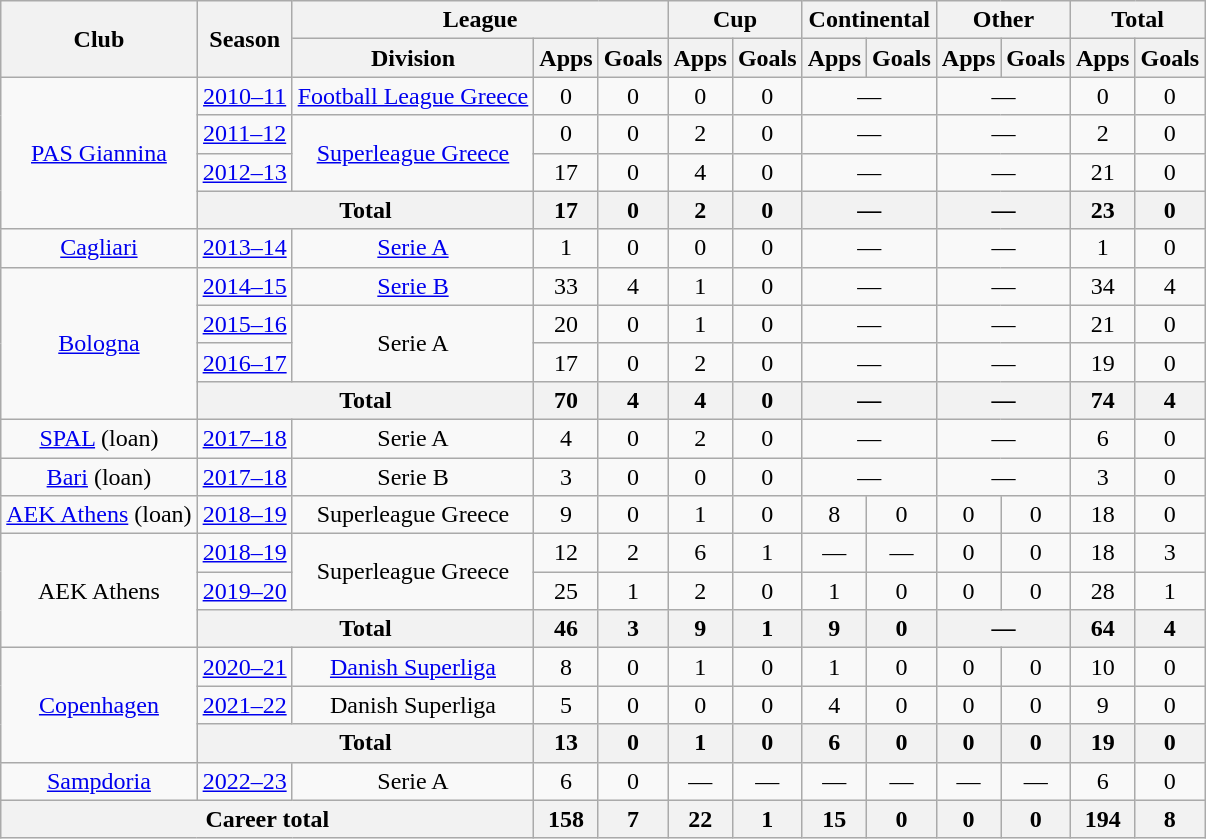<table class="wikitable" style="text-align:center">
<tr>
<th rowspan="2">Club</th>
<th rowspan="2">Season</th>
<th colspan="3">League</th>
<th colspan="2">Cup</th>
<th colspan="2">Continental</th>
<th colspan="2">Other</th>
<th colspan="2">Total</th>
</tr>
<tr>
<th>Division</th>
<th>Apps</th>
<th>Goals</th>
<th>Apps</th>
<th>Goals</th>
<th>Apps</th>
<th>Goals</th>
<th>Apps</th>
<th>Goals</th>
<th>Apps</th>
<th>Goals</th>
</tr>
<tr>
<td rowspan="4"><a href='#'>PAS Giannina</a></td>
<td><a href='#'>2010–11</a></td>
<td><a href='#'>Football League Greece</a></td>
<td>0</td>
<td>0</td>
<td>0</td>
<td>0</td>
<td colspan="2">—</td>
<td colspan="2">—</td>
<td>0</td>
<td>0</td>
</tr>
<tr>
<td><a href='#'>2011–12</a></td>
<td rowspan="2"><a href='#'>Superleague Greece</a></td>
<td>0</td>
<td>0</td>
<td>2</td>
<td>0</td>
<td colspan="2">—</td>
<td colspan="2">—</td>
<td>2</td>
<td>0</td>
</tr>
<tr>
<td><a href='#'>2012–13</a></td>
<td>17</td>
<td>0</td>
<td>4</td>
<td>0</td>
<td colspan="2">—</td>
<td colspan="2">—</td>
<td>21</td>
<td>0</td>
</tr>
<tr>
<th colspan="2">Total</th>
<th>17</th>
<th>0</th>
<th>2</th>
<th>0</th>
<th colspan="2">—</th>
<th colspan="2">—</th>
<th>23</th>
<th>0</th>
</tr>
<tr>
<td><a href='#'>Cagliari</a></td>
<td><a href='#'>2013–14</a></td>
<td><a href='#'>Serie A</a></td>
<td>1</td>
<td>0</td>
<td>0</td>
<td>0</td>
<td colspan="2">—</td>
<td colspan="2">—</td>
<td>1</td>
<td>0</td>
</tr>
<tr>
<td rowspan="4"><a href='#'>Bologna</a></td>
<td><a href='#'>2014–15</a></td>
<td><a href='#'>Serie B</a></td>
<td>33</td>
<td>4</td>
<td>1</td>
<td>0</td>
<td colspan="2">—</td>
<td colspan="2">—</td>
<td>34</td>
<td>4</td>
</tr>
<tr>
<td><a href='#'>2015–16</a></td>
<td rowspan="2">Serie A</td>
<td>20</td>
<td>0</td>
<td>1</td>
<td>0</td>
<td colspan="2">—</td>
<td colspan="2">—</td>
<td>21</td>
<td>0</td>
</tr>
<tr>
<td><a href='#'>2016–17</a></td>
<td>17</td>
<td>0</td>
<td>2</td>
<td>0</td>
<td colspan="2">—</td>
<td colspan="2">—</td>
<td>19</td>
<td>0</td>
</tr>
<tr>
<th colspan="2">Total</th>
<th>70</th>
<th>4</th>
<th>4</th>
<th>0</th>
<th colspan="2">—</th>
<th colspan="2">—</th>
<th>74</th>
<th>4</th>
</tr>
<tr>
<td><a href='#'>SPAL</a> (loan)</td>
<td><a href='#'>2017–18</a></td>
<td>Serie A</td>
<td>4</td>
<td>0</td>
<td>2</td>
<td>0</td>
<td colspan="2">—</td>
<td colspan="2">—</td>
<td>6</td>
<td>0</td>
</tr>
<tr>
<td><a href='#'>Bari</a> (loan)</td>
<td><a href='#'>2017–18</a></td>
<td>Serie B</td>
<td>3</td>
<td>0</td>
<td>0</td>
<td>0</td>
<td colspan="2">—</td>
<td colspan="2">—</td>
<td>3</td>
<td>0</td>
</tr>
<tr>
<td><a href='#'>AEK Athens</a> (loan)</td>
<td><a href='#'>2018–19</a></td>
<td>Superleague Greece</td>
<td>9</td>
<td>0</td>
<td>1</td>
<td>0</td>
<td>8</td>
<td>0</td>
<td>0</td>
<td>0</td>
<td>18</td>
<td>0</td>
</tr>
<tr>
<td rowspan="3">AEK Athens</td>
<td><a href='#'>2018–19</a></td>
<td rowspan="2">Superleague Greece</td>
<td>12</td>
<td>2</td>
<td>6</td>
<td>1</td>
<td>—</td>
<td>—</td>
<td>0</td>
<td>0</td>
<td>18</td>
<td>3</td>
</tr>
<tr>
<td><a href='#'>2019–20</a></td>
<td>25</td>
<td>1</td>
<td>2</td>
<td>0</td>
<td>1</td>
<td>0</td>
<td>0</td>
<td>0</td>
<td>28</td>
<td>1</td>
</tr>
<tr>
<th colspan="2">Total</th>
<th>46</th>
<th>3</th>
<th>9</th>
<th>1</th>
<th>9</th>
<th>0</th>
<th colspan="2">—</th>
<th>64</th>
<th>4</th>
</tr>
<tr>
<td rowspan="3"><a href='#'>Copenhagen</a></td>
<td><a href='#'>2020–21</a></td>
<td><a href='#'>Danish Superliga</a></td>
<td>8</td>
<td>0</td>
<td>1</td>
<td>0</td>
<td>1</td>
<td>0</td>
<td>0</td>
<td>0</td>
<td>10</td>
<td>0</td>
</tr>
<tr>
<td><a href='#'>2021–22</a></td>
<td>Danish Superliga</td>
<td>5</td>
<td>0</td>
<td>0</td>
<td>0</td>
<td>4</td>
<td>0</td>
<td>0</td>
<td>0</td>
<td>9</td>
<td>0</td>
</tr>
<tr>
<th colspan="2">Total</th>
<th>13</th>
<th>0</th>
<th>1</th>
<th>0</th>
<th>6</th>
<th>0</th>
<th>0</th>
<th>0</th>
<th>19</th>
<th>0</th>
</tr>
<tr>
<td><a href='#'>Sampdoria</a></td>
<td><a href='#'>2022–23</a></td>
<td>Serie A</td>
<td>6</td>
<td>0</td>
<td>—</td>
<td>—</td>
<td>—</td>
<td>—</td>
<td>—</td>
<td>—</td>
<td>6</td>
<td>0</td>
</tr>
<tr>
<th colspan="3">Career total</th>
<th>158</th>
<th>7</th>
<th>22</th>
<th>1</th>
<th>15</th>
<th>0</th>
<th>0</th>
<th>0</th>
<th>194</th>
<th>8</th>
</tr>
</table>
